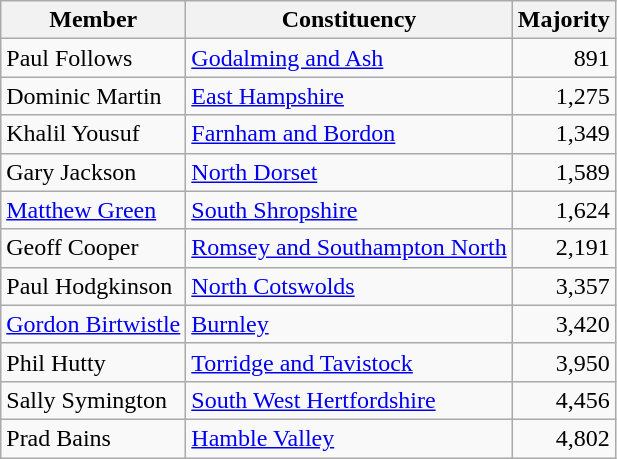<table class="wikitable sortable">
<tr>
<th>Member</th>
<th>Constituency</th>
<th>Majority</th>
</tr>
<tr>
<td>Paul Follows</td>
<td><a href='#'>Godalming and Ash</a></td>
<td align=right>891</td>
</tr>
<tr>
<td>Dominic Martin</td>
<td><a href='#'>East Hampshire</a></td>
<td align=right>1,275</td>
</tr>
<tr>
<td>Khalil Yousuf</td>
<td><a href='#'>Farnham and Bordon</a></td>
<td align=right>1,349</td>
</tr>
<tr>
<td>Gary Jackson</td>
<td><a href='#'>North Dorset</a></td>
<td align=right>1,589</td>
</tr>
<tr>
<td><a href='#'>Matthew Green</a></td>
<td><a href='#'>South Shropshire</a></td>
<td align=right>1,624</td>
</tr>
<tr>
<td>Geoff Cooper</td>
<td><a href='#'>Romsey and Southampton North</a></td>
<td align=right>2,191</td>
</tr>
<tr>
<td>Paul Hodgkinson</td>
<td><a href='#'>North Cotswolds</a></td>
<td align=right>3,357</td>
</tr>
<tr>
<td><a href='#'>Gordon Birtwistle</a></td>
<td><a href='#'>Burnley</a></td>
<td align=right>3,420</td>
</tr>
<tr>
<td>Phil Hutty</td>
<td><a href='#'>Torridge and Tavistock</a></td>
<td align=right>3,950</td>
</tr>
<tr>
<td>Sally Symington</td>
<td><a href='#'>South West Hertfordshire</a></td>
<td align=right>4,456</td>
</tr>
<tr>
<td>Prad Bains</td>
<td><a href='#'>Hamble Valley</a></td>
<td align=right>4,802</td>
</tr>
</table>
